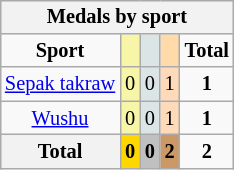<table class=wikitable style="font-size:85%; float:right;text-align:center">
<tr bgcolor=EFEFEF>
<th colspan=7>Medals by sport</th>
</tr>
<tr>
<td><strong>Sport</strong></td>
<td bgcolor=F7F6A8></td>
<td bgcolor=DCE5E5></td>
<td bgcolor=FFDBA9></td>
<td><strong>Total</strong></td>
</tr>
<tr>
<td><a href='#'>Sepak takraw</a></td>
<td bgcolor=F7F6A8>0</td>
<td bgcolor=DCE5E5>0</td>
<td bgcolor=FFDAB9>1</td>
<td><strong>1</strong></td>
</tr>
<tr>
<td><a href='#'>Wushu</a></td>
<td bgcolor=F7F6A8>0</td>
<td bgcolor=DCE5E5>0</td>
<td bgcolor=FFDAB9>1</td>
<td><strong>1</strong></td>
</tr>
<tr>
<th>Total</th>
<td style="background:gold;"><strong>0</strong></td>
<td style="background:silver;"><strong>0</strong></td>
<td style="background:#c96;"><strong>2</strong></td>
<td><strong>2</strong></td>
</tr>
</table>
